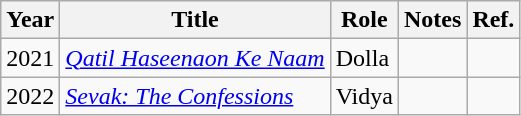<table class="wikitable sortable">
<tr>
<th>Year</th>
<th>Title</th>
<th>Role</th>
<th class="unsortable">Notes</th>
<th class="unsortable">Ref.</th>
</tr>
<tr>
<td>2021</td>
<td><em><a href='#'>Qatil Haseenaon Ke Naam</a></em></td>
<td>Dolla</td>
<td></td>
<td></td>
</tr>
<tr>
<td>2022</td>
<td><em><a href='#'>Sevak: The Confessions</a></em></td>
<td>Vidya</td>
<td></td>
<td></td>
</tr>
</table>
